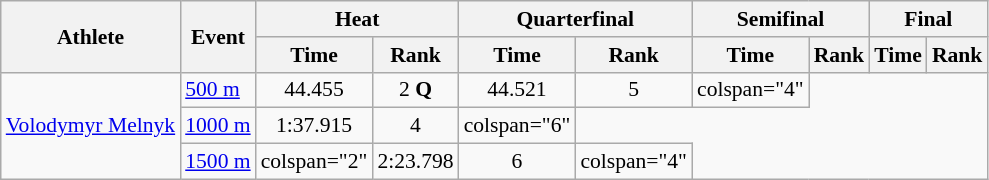<table class=wikitable style=font-size:90%;text-align:center>
<tr>
<th rowspan="2">Athlete</th>
<th rowspan="2">Event</th>
<th colspan="2">Heat</th>
<th colspan="2">Quarterfinal</th>
<th colspan="2">Semifinal</th>
<th colspan="2">Final</th>
</tr>
<tr>
<th>Time</th>
<th>Rank</th>
<th>Time</th>
<th>Rank</th>
<th>Time</th>
<th>Rank</th>
<th>Time</th>
<th>Rank</th>
</tr>
<tr>
<td align=left rowspan=3><a href='#'>Volodymyr Melnyk</a></td>
<td align=left><a href='#'>500 m</a></td>
<td>44.455</td>
<td>2 <strong>Q</strong></td>
<td>44.521</td>
<td>5</td>
<td>colspan="4" </td>
</tr>
<tr>
<td align=left><a href='#'>1000 m</a></td>
<td>1:37.915</td>
<td>4</td>
<td>colspan="6" </td>
</tr>
<tr>
<td align=left><a href='#'>1500 m</a></td>
<td>colspan="2" </td>
<td>2:23.798</td>
<td>6</td>
<td>colspan="4" </td>
</tr>
</table>
